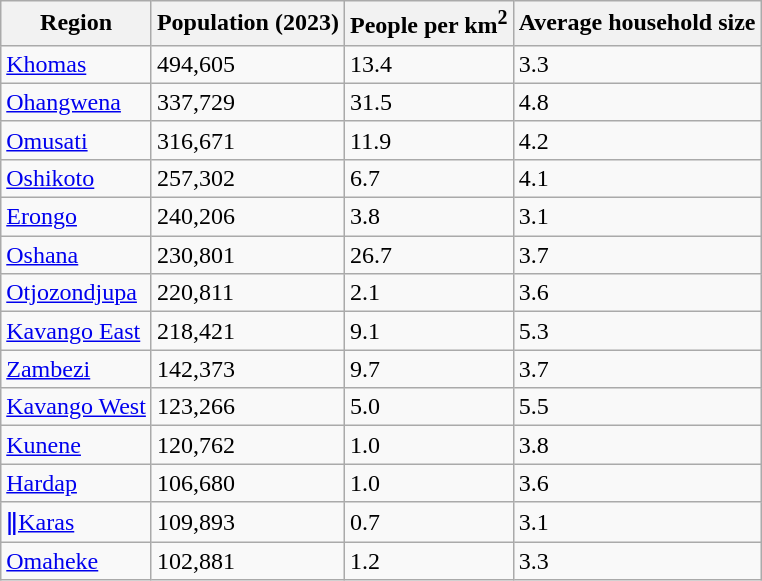<table class="wikitable">
<tr>
<th>Region</th>
<th>Population (2023)</th>
<th>People per km<sup>2</sup></th>
<th>Average household size</th>
</tr>
<tr>
<td><a href='#'>Khomas</a></td>
<td>494,605</td>
<td>13.4</td>
<td>3.3</td>
</tr>
<tr>
<td><a href='#'>Ohangwena</a></td>
<td>337,729</td>
<td>31.5</td>
<td>4.8</td>
</tr>
<tr>
<td><a href='#'>Omusati</a></td>
<td>316,671</td>
<td>11.9</td>
<td>4.2</td>
</tr>
<tr>
<td><a href='#'>Oshikoto</a></td>
<td>257,302</td>
<td>6.7</td>
<td>4.1</td>
</tr>
<tr>
<td><a href='#'>Erongo</a></td>
<td>240,206</td>
<td>3.8</td>
<td>3.1</td>
</tr>
<tr>
<td><a href='#'>Oshana</a></td>
<td>230,801</td>
<td>26.7</td>
<td>3.7</td>
</tr>
<tr>
<td><a href='#'>Otjozondjupa</a></td>
<td>220,811</td>
<td>2.1</td>
<td>3.6</td>
</tr>
<tr>
<td><a href='#'>Kavango East</a></td>
<td>218,421</td>
<td>9.1</td>
<td>5.3</td>
</tr>
<tr>
<td><a href='#'>Zambezi</a></td>
<td>142,373</td>
<td>9.7</td>
<td>3.7</td>
</tr>
<tr>
<td><a href='#'>Kavango West</a></td>
<td>123,266</td>
<td>5.0</td>
<td>5.5</td>
</tr>
<tr>
<td><a href='#'>Kunene</a></td>
<td>120,762</td>
<td>1.0</td>
<td>3.8</td>
</tr>
<tr>
<td><a href='#'>Hardap</a></td>
<td>106,680</td>
<td>1.0</td>
<td>3.6</td>
</tr>
<tr>
<td><a href='#'>ǁKaras</a></td>
<td>109,893</td>
<td>0.7</td>
<td>3.1</td>
</tr>
<tr>
<td><a href='#'>Omaheke</a></td>
<td>102,881</td>
<td>1.2</td>
<td>3.3</td>
</tr>
</table>
